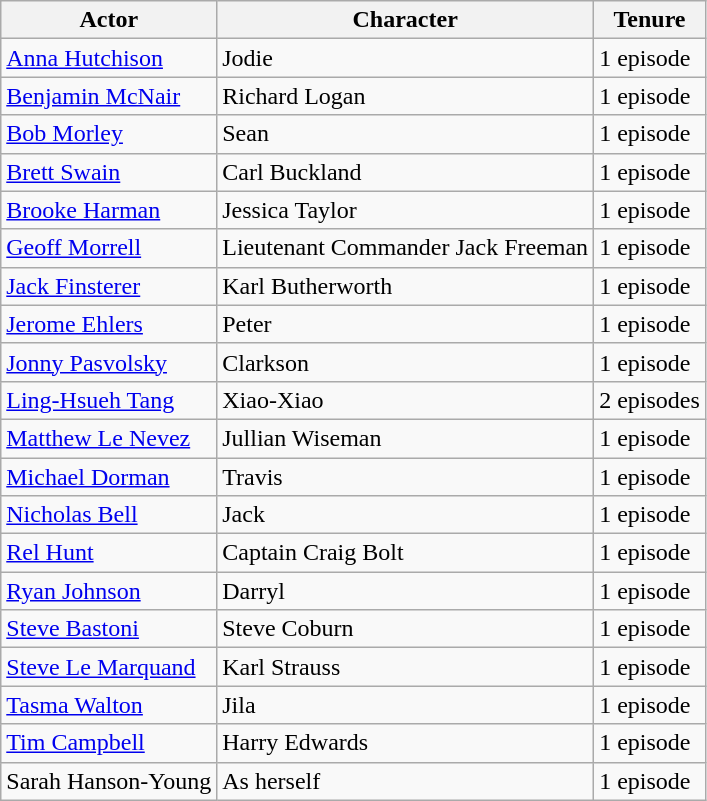<table class="wikitable sortable">
<tr>
<th>Actor</th>
<th>Character</th>
<th>Tenure</th>
</tr>
<tr>
<td><a href='#'>Anna Hutchison</a></td>
<td>Jodie</td>
<td>1 episode</td>
</tr>
<tr>
<td><a href='#'>Benjamin McNair</a></td>
<td>Richard Logan</td>
<td>1 episode</td>
</tr>
<tr>
<td><a href='#'>Bob Morley</a></td>
<td>Sean</td>
<td>1 episode</td>
</tr>
<tr>
<td><a href='#'>Brett Swain</a></td>
<td>Carl Buckland</td>
<td>1 episode</td>
</tr>
<tr>
<td><a href='#'>Brooke Harman</a></td>
<td>Jessica Taylor</td>
<td>1 episode</td>
</tr>
<tr>
<td><a href='#'>Geoff Morrell</a></td>
<td>Lieutenant Commander Jack Freeman</td>
<td>1 episode</td>
</tr>
<tr>
<td><a href='#'>Jack Finsterer</a></td>
<td>Karl Butherworth</td>
<td>1 episode</td>
</tr>
<tr>
<td><a href='#'>Jerome Ehlers</a></td>
<td>Peter</td>
<td>1 episode</td>
</tr>
<tr>
<td><a href='#'>Jonny Pasvolsky</a></td>
<td>Clarkson</td>
<td>1 episode</td>
</tr>
<tr>
<td><a href='#'>Ling-Hsueh Tang</a></td>
<td>Xiao-Xiao</td>
<td>2 episodes</td>
</tr>
<tr>
<td><a href='#'>Matthew Le Nevez</a></td>
<td>Jullian Wiseman</td>
<td>1 episode</td>
</tr>
<tr>
<td><a href='#'>Michael Dorman</a></td>
<td>Travis</td>
<td>1 episode</td>
</tr>
<tr>
<td><a href='#'>Nicholas Bell</a></td>
<td>Jack</td>
<td>1 episode</td>
</tr>
<tr>
<td><a href='#'>Rel Hunt</a></td>
<td>Captain Craig Bolt</td>
<td>1 episode</td>
</tr>
<tr>
<td><a href='#'>Ryan Johnson</a></td>
<td>Darryl</td>
<td>1 episode</td>
</tr>
<tr>
<td><a href='#'>Steve Bastoni</a></td>
<td>Steve Coburn</td>
<td>1 episode</td>
</tr>
<tr>
<td><a href='#'>Steve Le Marquand</a></td>
<td>Karl Strauss</td>
<td>1 episode</td>
</tr>
<tr>
<td><a href='#'>Tasma Walton</a></td>
<td>Jila</td>
<td>1 episode</td>
</tr>
<tr>
<td><a href='#'>Tim Campbell</a></td>
<td>Harry Edwards</td>
<td>1 episode</td>
</tr>
<tr>
<td>Sarah Hanson-Young</td>
<td>As herself</td>
<td>1 episode</td>
</tr>
</table>
